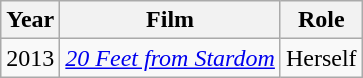<table class="wikitable sortable">
<tr>
<th>Year</th>
<th>Film</th>
<th>Role</th>
</tr>
<tr>
<td>2013</td>
<td><em><a href='#'>20 Feet from Stardom</a></em></td>
<td>Herself</td>
</tr>
</table>
